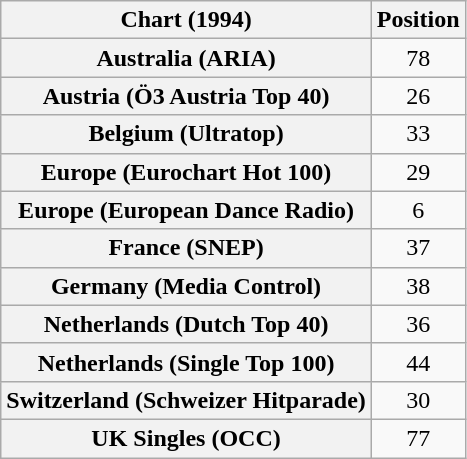<table class="wikitable sortable plainrowheaders" style="text-align:center">
<tr>
<th>Chart (1994)</th>
<th>Position</th>
</tr>
<tr>
<th scope="row">Australia (ARIA)</th>
<td>78</td>
</tr>
<tr>
<th scope="row">Austria (Ö3 Austria Top 40)</th>
<td>26</td>
</tr>
<tr>
<th scope="row">Belgium (Ultratop)</th>
<td>33</td>
</tr>
<tr>
<th scope="row">Europe (Eurochart Hot 100)</th>
<td>29</td>
</tr>
<tr>
<th scope="row">Europe (European Dance Radio)</th>
<td>6</td>
</tr>
<tr>
<th scope="row">France (SNEP)</th>
<td>37</td>
</tr>
<tr>
<th scope="row">Germany (Media Control)</th>
<td>38</td>
</tr>
<tr>
<th scope="row">Netherlands (Dutch Top 40)</th>
<td>36</td>
</tr>
<tr>
<th scope="row">Netherlands (Single Top 100)</th>
<td>44</td>
</tr>
<tr>
<th scope="row">Switzerland (Schweizer Hitparade)</th>
<td>30</td>
</tr>
<tr>
<th scope="row">UK Singles (OCC)</th>
<td>77</td>
</tr>
</table>
